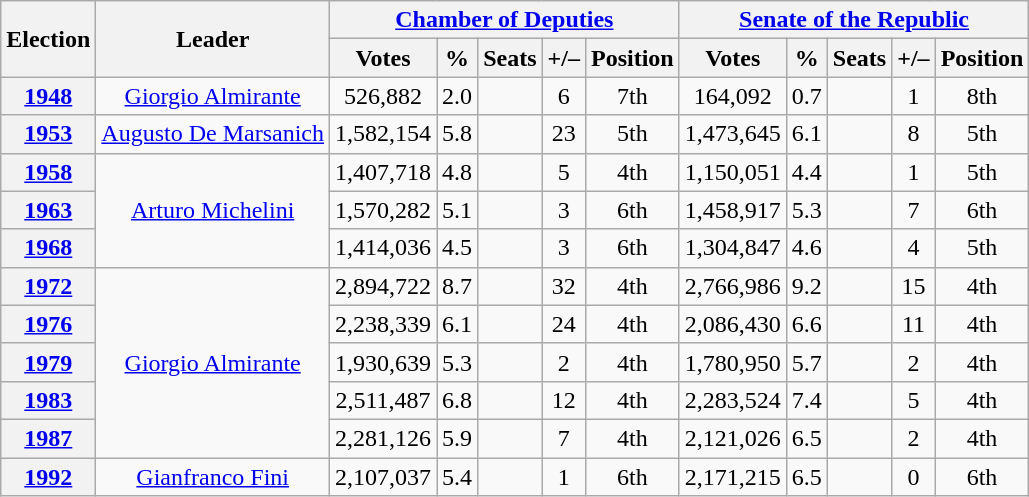<table class="wikitable" style="text-align:center">
<tr>
<th rowspan="2">Election</th>
<th rowspan="2">Leader</th>
<th colspan="5"><a href='#'>Chamber of Deputies</a></th>
<th colspan="5"><a href='#'>Senate of the Republic</a></th>
</tr>
<tr>
<th>Votes</th>
<th>%</th>
<th>Seats</th>
<th>+/–</th>
<th>Position</th>
<th>Votes</th>
<th>%</th>
<th>Seats</th>
<th>+/–</th>
<th>Position</th>
</tr>
<tr>
<th><a href='#'>1948</a></th>
<td><div><a href='#'>Giorgio Almirante</a></div></td>
<td>526,882</td>
<td>2.0</td>
<td></td>
<td> 6</td>
<td> 7th</td>
<td>164,092</td>
<td>0.7</td>
<td></td>
<td> 1</td>
<td> 8th</td>
</tr>
<tr>
<th><a href='#'>1953</a></th>
<td><div><a href='#'>Augusto De Marsanich</a></div></td>
<td>1,582,154</td>
<td>5.8</td>
<td></td>
<td><div> 23</div></td>
<td> 5th</td>
<td>1,473,645</td>
<td>6.1</td>
<td></td>
<td><div> 8</div></td>
<td> 5th</td>
</tr>
<tr>
<th><a href='#'>1958</a></th>
<td rowspan="3"><div><a href='#'>Arturo Michelini</a></div></td>
<td>1,407,718</td>
<td>4.8</td>
<td></td>
<td><div> 5</div></td>
<td> 4th</td>
<td>1,150,051</td>
<td>4.4</td>
<td></td>
<td><div> 1</div></td>
<td> 5th</td>
</tr>
<tr>
<th><a href='#'>1963</a></th>
<td>1,570,282</td>
<td>5.1</td>
<td></td>
<td><div> 3</div></td>
<td> 6th</td>
<td>1,458,917</td>
<td>5.3</td>
<td></td>
<td><div> 7</div></td>
<td> 6th</td>
</tr>
<tr>
<th><a href='#'>1968</a></th>
<td>1,414,036</td>
<td>4.5</td>
<td></td>
<td><div> 3</div></td>
<td> 6th</td>
<td>1,304,847</td>
<td>4.6</td>
<td></td>
<td><div> 4</div></td>
<td> 5th</td>
</tr>
<tr>
<th><a href='#'>1972</a></th>
<td rowspan="5"><div><a href='#'>Giorgio Almirante</a></div></td>
<td>2,894,722</td>
<td>8.7</td>
<td></td>
<td><div> 32</div></td>
<td> 4th</td>
<td>2,766,986</td>
<td>9.2</td>
<td></td>
<td><div> 15</div></td>
<td> 4th</td>
</tr>
<tr>
<th><a href='#'>1976</a></th>
<td>2,238,339</td>
<td>6.1</td>
<td></td>
<td><div> 24</div></td>
<td> 4th</td>
<td>2,086,430</td>
<td>6.6</td>
<td></td>
<td><div> 11</div></td>
<td> 4th</td>
</tr>
<tr>
<th><a href='#'>1979</a></th>
<td>1,930,639</td>
<td>5.3</td>
<td></td>
<td><div> 2</div></td>
<td> 4th</td>
<td>1,780,950</td>
<td>5.7</td>
<td></td>
<td><div> 2</div></td>
<td> 4th</td>
</tr>
<tr>
<th><a href='#'>1983</a></th>
<td>2,511,487</td>
<td>6.8</td>
<td></td>
<td><div> 12</div></td>
<td> 4th</td>
<td>2,283,524</td>
<td>7.4</td>
<td></td>
<td><div> 5</div></td>
<td> 4th</td>
</tr>
<tr>
<th><a href='#'>1987</a></th>
<td>2,281,126</td>
<td>5.9</td>
<td></td>
<td><div> 7</div></td>
<td> 4th</td>
<td>2,121,026</td>
<td>6.5</td>
<td></td>
<td><div> 2</div></td>
<td> 4th</td>
</tr>
<tr>
<th><a href='#'>1992</a></th>
<td><div><a href='#'>Gianfranco Fini</a></div></td>
<td>2,107,037</td>
<td>5.4</td>
<td></td>
<td><div> 1</div></td>
<td> 6th</td>
<td>2,171,215</td>
<td>6.5</td>
<td></td>
<td><div> 0</div></td>
<td> 6th</td>
</tr>
</table>
